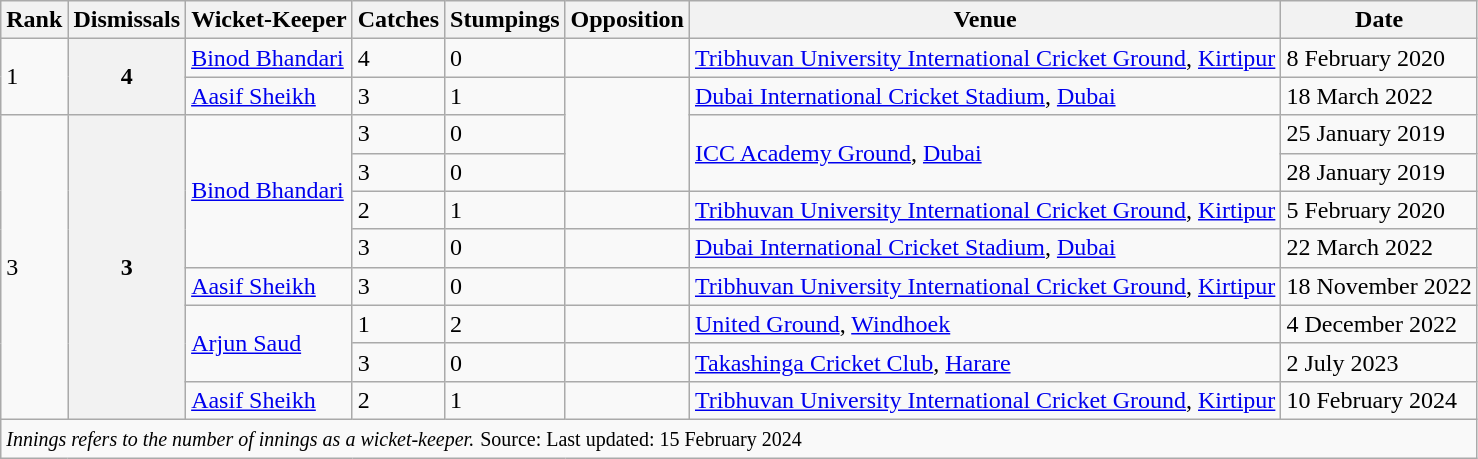<table class="wikitable">
<tr>
<th>Rank</th>
<th scope="col" width:10%;">Dismissals</th>
<th scope="col" width:20%;">Wicket-Keeper</th>
<th scope="col" width:12%;">Catches</th>
<th scope="col" width:12%;">Stumpings</th>
<th scope="col" width:17%;">Opposition</th>
<th>Venue</th>
<th scope="col" width:15%;">Date</th>
</tr>
<tr>
<td rowspan="2">1</td>
<th rowspan="2">4</th>
<td><a href='#'>Binod Bhandari</a></td>
<td>4</td>
<td>0</td>
<td></td>
<td><a href='#'>Tribhuvan University International Cricket Ground</a>, <a href='#'>Kirtipur</a></td>
<td>8 February 2020</td>
</tr>
<tr>
<td><a href='#'>Aasif Sheikh</a></td>
<td>3</td>
<td>1</td>
<td rowspan="3"></td>
<td><a href='#'>Dubai International Cricket Stadium</a>, <a href='#'>Dubai</a></td>
<td>18 March 2022</td>
</tr>
<tr>
<td rowspan="8">3</td>
<th rowspan="8" scope="row">3</th>
<td rowspan="4"><a href='#'>Binod Bhandari</a></td>
<td>3</td>
<td>0</td>
<td rowspan="2"><a href='#'>ICC Academy Ground</a>, <a href='#'>Dubai</a></td>
<td>25 January 2019</td>
</tr>
<tr>
<td>3</td>
<td>0</td>
<td>28 January 2019</td>
</tr>
<tr>
<td>2</td>
<td>1</td>
<td></td>
<td><a href='#'>Tribhuvan University International Cricket Ground</a>, <a href='#'>Kirtipur</a></td>
<td>5 February 2020</td>
</tr>
<tr>
<td>3</td>
<td>0</td>
<td></td>
<td><a href='#'>Dubai International Cricket Stadium</a>, <a href='#'>Dubai</a></td>
<td>22 March 2022</td>
</tr>
<tr>
<td><a href='#'>Aasif Sheikh</a></td>
<td>3</td>
<td>0</td>
<td></td>
<td><a href='#'>Tribhuvan University International Cricket Ground</a>, <a href='#'>Kirtipur</a></td>
<td>18 November 2022</td>
</tr>
<tr>
<td rowspan="2"><a href='#'>Arjun Saud</a></td>
<td>1</td>
<td>2</td>
<td></td>
<td><a href='#'>United Ground</a>, <a href='#'>Windhoek</a></td>
<td>4 December 2022</td>
</tr>
<tr>
<td>3</td>
<td>0</td>
<td></td>
<td><a href='#'>Takashinga Cricket Club</a>, <a href='#'>Harare</a></td>
<td>2 July 2023</td>
</tr>
<tr>
<td><a href='#'>Aasif Sheikh</a></td>
<td>2</td>
<td>1</td>
<td></td>
<td><a href='#'>Tribhuvan University International Cricket Ground</a>, <a href='#'>Kirtipur</a></td>
<td>10 February 2024</td>
</tr>
<tr>
<td colspan="8"><small><em>Innings refers to the number of innings as a wicket-keeper.</em></small> <small>Source: Last updated: 15 February 2024</small></td>
</tr>
</table>
